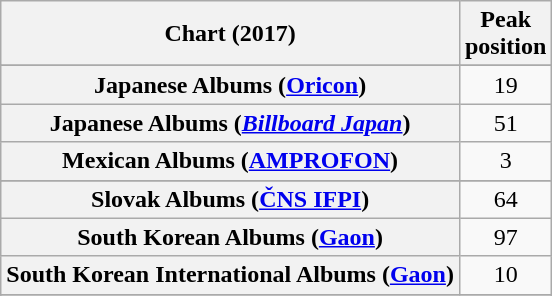<table class="wikitable sortable plainrowheaders" style="text-align:center">
<tr>
<th scope="col">Chart (2017)</th>
<th scope="col">Peak<br> position</th>
</tr>
<tr>
</tr>
<tr>
</tr>
<tr>
</tr>
<tr>
</tr>
<tr>
</tr>
<tr>
</tr>
<tr>
</tr>
<tr>
</tr>
<tr>
</tr>
<tr>
</tr>
<tr>
</tr>
<tr>
</tr>
<tr>
<th scope="row">Japanese Albums (<a href='#'>Oricon</a>)</th>
<td>19</td>
</tr>
<tr>
<th scope="row">Japanese Albums (<em><a href='#'>Billboard Japan</a></em>)</th>
<td>51</td>
</tr>
<tr>
<th scope="row">Mexican Albums (<a href='#'>AMPROFON</a>)</th>
<td>3</td>
</tr>
<tr>
</tr>
<tr>
</tr>
<tr>
</tr>
<tr>
</tr>
<tr>
</tr>
<tr>
<th scope="row">Slovak Albums (<a href='#'>ČNS IFPI</a>)</th>
<td>64</td>
</tr>
<tr>
<th scope="row">South Korean Albums (<a href='#'>Gaon</a>)</th>
<td>97</td>
</tr>
<tr>
<th scope="row">South Korean International Albums (<a href='#'>Gaon</a>)</th>
<td>10</td>
</tr>
<tr>
</tr>
<tr>
</tr>
<tr>
</tr>
<tr>
</tr>
<tr>
</tr>
</table>
